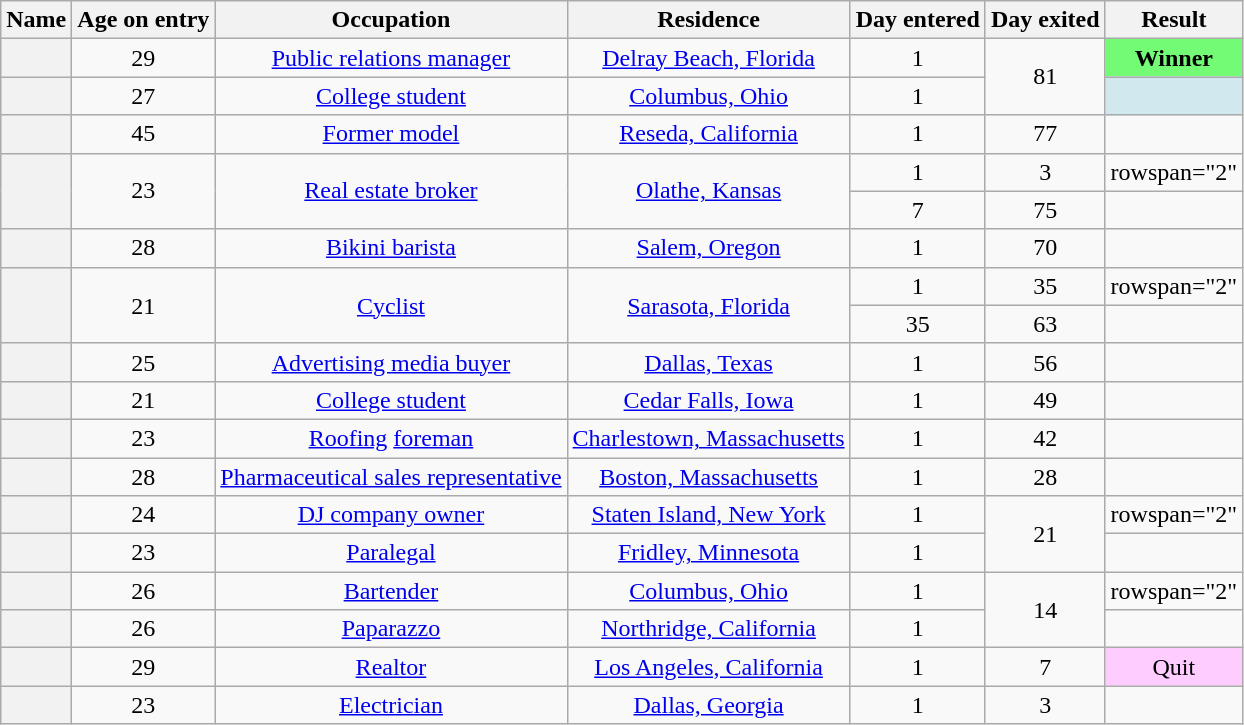<table class="wikitable sortable" style="text-align:center;">
<tr>
<th scope="col">Name</th>
<th scope="col">Age on entry</th>
<th scope="col" class="unsortable">Occupation</th>
<th scope="col" class="unsortable">Residence</th>
<th scope="col" class="unsortable">Day entered</th>
<th scope="col">Day exited</th>
<th scope="col" class="unsortable">Result</th>
</tr>
<tr>
<th scope="row"></th>
<td>29</td>
<td><a href='#'>Public relations manager</a></td>
<td><a href='#'>Delray Beach, Florida</a></td>
<td>1</td>
<td rowspan="2">81</td>
<td bgcolor="73FB76"><strong>Winner</strong></td>
</tr>
<tr>
<th scope="row"></th>
<td>27</td>
<td><a href='#'>College student</a></td>
<td><a href='#'>Columbus, Ohio</a></td>
<td>1</td>
<td bgcolor="D1E8EF"></td>
</tr>
<tr>
<th scope="row"></th>
<td>45</td>
<td><a href='#'>Former model</a></td>
<td><a href='#'>Reseda, California</a></td>
<td>1</td>
<td>77</td>
<td></td>
</tr>
<tr>
<th scope="row" rowspan="2"></th>
<td rowspan="2">23</td>
<td rowspan="2"><a href='#'>Real estate broker</a></td>
<td rowspan="2"><a href='#'>Olathe, Kansas</a></td>
<td>1</td>
<td>3</td>
<td>rowspan="2" </td>
</tr>
<tr>
<td>7</td>
<td>75</td>
</tr>
<tr>
<th scope="row"></th>
<td>28</td>
<td><a href='#'>Bikini barista</a></td>
<td><a href='#'>Salem, Oregon</a></td>
<td>1</td>
<td>70</td>
<td></td>
</tr>
<tr>
<th scope="row" rowspan="2"></th>
<td rowspan="2">21</td>
<td rowspan="2"><a href='#'>Cyclist</a></td>
<td rowspan="2"><a href='#'>Sarasota, Florida</a></td>
<td>1</td>
<td>35</td>
<td>rowspan="2" </td>
</tr>
<tr>
<td>35</td>
<td>63</td>
</tr>
<tr>
<th scope="row"></th>
<td>25</td>
<td><a href='#'>Advertising media buyer</a></td>
<td><a href='#'>Dallas, Texas</a></td>
<td>1</td>
<td>56</td>
<td></td>
</tr>
<tr>
<th scope="row"></th>
<td>21</td>
<td><a href='#'>College student</a></td>
<td><a href='#'>Cedar Falls, Iowa</a></td>
<td>1</td>
<td>49</td>
<td></td>
</tr>
<tr>
<th scope="row"></th>
<td>23</td>
<td><a href='#'>Roofing</a> <a href='#'>foreman</a></td>
<td><a href='#'>Charlestown, Massachusetts</a></td>
<td>1</td>
<td>42</td>
<td></td>
</tr>
<tr>
<th scope="row"></th>
<td>28</td>
<td><a href='#'>Pharmaceutical sales representative</a></td>
<td><a href='#'>Boston, Massachusetts</a></td>
<td>1</td>
<td>28</td>
<td></td>
</tr>
<tr>
<th scope="row"></th>
<td>24</td>
<td><a href='#'>DJ company owner</a></td>
<td><a href='#'>Staten Island, New York</a></td>
<td>1</td>
<td rowspan="2">21</td>
<td>rowspan="2" </td>
</tr>
<tr>
<th scope="row"></th>
<td>23</td>
<td><a href='#'>Paralegal</a></td>
<td><a href='#'>Fridley, Minnesota</a></td>
<td>1</td>
</tr>
<tr>
<th scope="row"></th>
<td>26</td>
<td><a href='#'>Bartender</a></td>
<td><a href='#'>Columbus, Ohio</a></td>
<td>1</td>
<td rowspan="2">14</td>
<td>rowspan="2" </td>
</tr>
<tr>
<th scope="row"></th>
<td>26</td>
<td><a href='#'>Paparazzo</a></td>
<td><a href='#'>Northridge, California</a></td>
<td>1</td>
</tr>
<tr>
<th scope="row"></th>
<td>29</td>
<td><a href='#'>Realtor</a></td>
<td><a href='#'>Los Angeles, California</a></td>
<td>1</td>
<td>7</td>
<td bgcolor="#fcf">Quit</td>
</tr>
<tr>
<th scope="row"></th>
<td>23</td>
<td><a href='#'>Electrician</a></td>
<td><a href='#'>Dallas, Georgia</a></td>
<td>1</td>
<td>3</td>
<td></td>
</tr>
</table>
